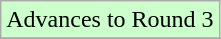<table class="wikitable">
<tr width=10px bgcolor="#ccffcc">
<td>Advances to Round 3</td>
</tr>
<tr>
</tr>
</table>
